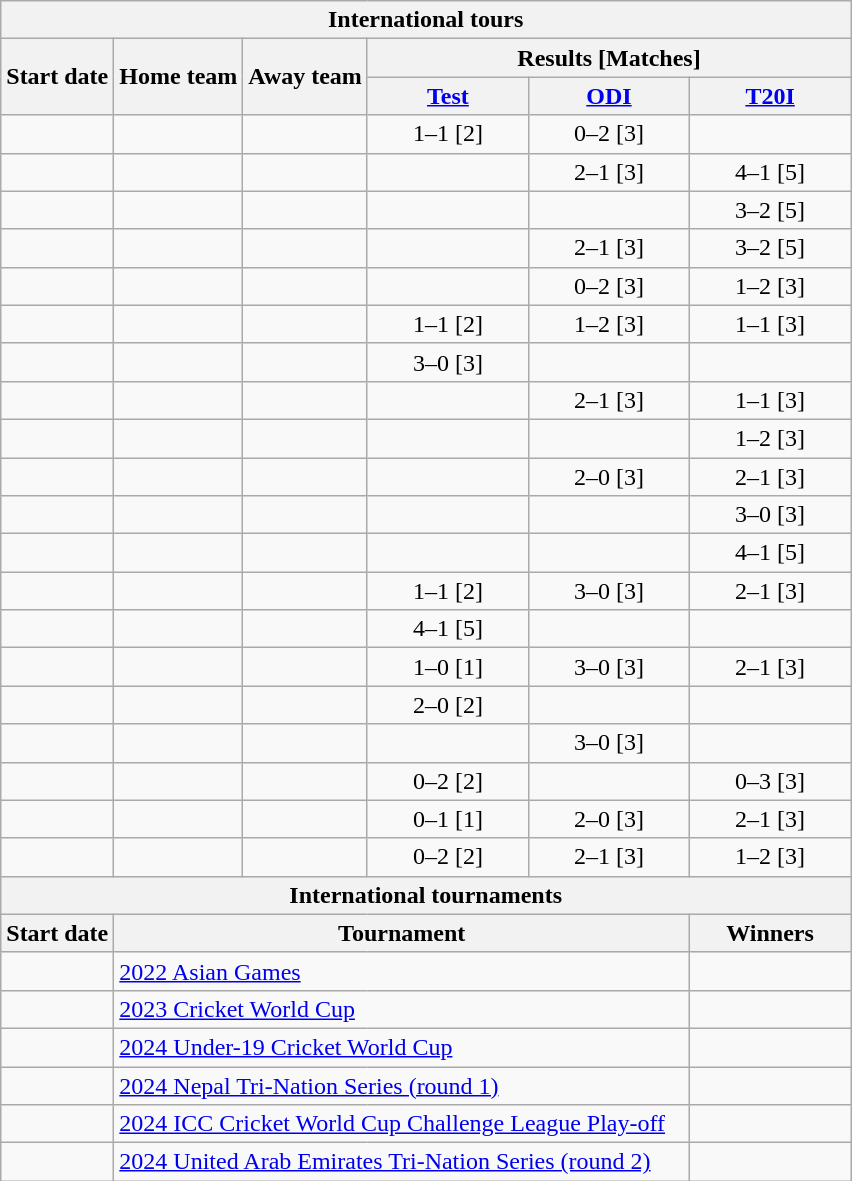<table class="wikitable ubsortable" style="text-align:center; white-space:nowrap">
<tr>
<th colspan=6>International tours</th>
</tr>
<tr>
<th rowspan=2>Start date</th>
<th rowspan=2>Home team</th>
<th rowspan=2>Away team</th>
<th colspan=3>Results [Matches]</th>
</tr>
<tr>
<th width=100><a href='#'>Test</a></th>
<th width=100><a href='#'>ODI</a></th>
<th width=100><a href='#'>T20I</a></th>
</tr>
<tr>
<td style="text-align:left"><a href='#'></a></td>
<td style="text-align:left"></td>
<td style="text-align:left"></td>
<td>1–1 [2]</td>
<td>0–2 [3]</td>
<td></td>
</tr>
<tr>
<td style="text-align:left"><a href='#'></a></td>
<td style="text-align:left"></td>
<td style="text-align:left"></td>
<td></td>
<td>2–1 [3]</td>
<td>4–1 [5]</td>
</tr>
<tr>
<td style="text-align:left"><a href='#'></a></td>
<td style="text-align:left"></td>
<td style="text-align:left"></td>
<td></td>
<td></td>
<td>3–2 [5]</td>
</tr>
<tr>
<td style="text-align:left"><a href='#'></a></td>
<td style="text-align:left"></td>
<td style="text-align:left"></td>
<td></td>
<td>2–1 [3]</td>
<td>3–2 [5]</td>
</tr>
<tr>
<td style="text-align:left"><a href='#'></a></td>
<td style="text-align:left"></td>
<td style="text-align:left"></td>
<td></td>
<td>0–2 [3]</td>
<td>1–2 [3]</td>
</tr>
<tr>
<td style="text-align:left"><a href='#'></a></td>
<td style="text-align:left"></td>
<td style="text-align:left"></td>
<td>1–1 [2]</td>
<td>1–2 [3]</td>
<td>1–1 [3]</td>
</tr>
<tr>
<td style="text-align:left"><a href='#'></a></td>
<td style="text-align:left"></td>
<td style="text-align:left"></td>
<td>3–0 [3]</td>
<td></td>
<td></td>
</tr>
<tr>
<td style="text-align:left"><a href='#'></a></td>
<td style="text-align:left"></td>
<td style="text-align:left"></td>
<td></td>
<td>2–1 [3]</td>
<td>1–1 [3]</td>
</tr>
<tr>
<td style="text-align:left"><a href='#'></a></td>
<td style="text-align:left"></td>
<td style="text-align:left"></td>
<td></td>
<td></td>
<td>1–2 [3]</td>
</tr>
<tr>
<td style="text-align:left"><a href='#'></a></td>
<td style="text-align:left"></td>
<td style="text-align:left"></td>
<td></td>
<td>2–0 [3]</td>
<td>2–1 [3]</td>
</tr>
<tr>
<td style="text-align:left"><a href='#'></a></td>
<td style="text-align:left"></td>
<td style="text-align:left"></td>
<td></td>
<td></td>
<td>3–0 [3]</td>
</tr>
<tr>
<td style="text-align:left"><a href='#'></a></td>
<td style="text-align:left"></td>
<td style="text-align:left"></td>
<td></td>
<td></td>
<td>4–1 [5]</td>
</tr>
<tr>
<td style="text-align:left"><a href='#'></a></td>
<td style="text-align:left"></td>
<td style="text-align:left"></td>
<td>1–1 [2]</td>
<td>3–0 [3]</td>
<td>2–1 [3]</td>
</tr>
<tr>
<td style="text-align:left"><a href='#'></a></td>
<td style="text-align:left"></td>
<td style="text-align:left"></td>
<td>4–1 [5]</td>
<td></td>
<td></td>
</tr>
<tr>
<td style="text-align:left"><a href='#'></a></td>
<td style="text-align:left"></td>
<td style="text-align:left"></td>
<td>1–0 [1]</td>
<td>3–0 [3]</td>
<td>2–1 [3]</td>
</tr>
<tr>
<td style="text-align:left"><a href='#'></a></td>
<td style="text-align:left"></td>
<td style="text-align:left"></td>
<td>2–0 [2]</td>
<td></td>
<td></td>
</tr>
<tr>
<td style="text-align:left"><a href='#'></a></td>
<td style="text-align:left"></td>
<td style="text-align:left"></td>
<td></td>
<td>3–0 [3]</td>
<td></td>
</tr>
<tr>
<td style="text-align:left"><a href='#'></a></td>
<td style="text-align:left"></td>
<td style="text-align:left"></td>
<td>0–2 [2]</td>
<td></td>
<td>0–3 [3]</td>
</tr>
<tr>
<td style="text-align:left"><a href='#'></a></td>
<td style="text-align:left"> </td>
<td style="text-align:left"></td>
<td>0–1 [1]</td>
<td>2–0 [3]</td>
<td>2–1 [3]</td>
</tr>
<tr>
<td style="text-align:left"><a href='#'></a></td>
<td style="text-align:left"></td>
<td style="text-align:left"></td>
<td>0–2 [2]</td>
<td>2–1 [3]</td>
<td>1–2 [3]</td>
</tr>
<tr>
<th colspan="6">International tournaments</th>
</tr>
<tr>
<th>Start date</th>
<th colspan="4">Tournament</th>
<th>Winners</th>
</tr>
<tr>
<td style="text-align:left"><a href='#'></a></td>
<td colspan="4" style="text-align:left"> <a href='#'>2022 Asian Games</a></td>
<td style="text-align:left"></td>
</tr>
<tr>
<td style="text-align:left"><a href='#'></a></td>
<td colspan="4" style="text-align:left"> <a href='#'>2023 Cricket World Cup</a></td>
<td style="text-align:left"></td>
</tr>
<tr>
<td style="text-align:left"><a href='#'></a></td>
<td colspan="4" style="text-align:left"> <a href='#'>2024 Under-19 Cricket World Cup</a></td>
<td style="text-align:left"></td>
</tr>
<tr>
<td style="text-align:left"><a href='#'></a></td>
<td style="text-align:left" colspan=4> <a href='#'>2024 Nepal Tri-Nation Series (round 1)</a></td>
<td></td>
</tr>
<tr>
<td style="text-align:left"><a href='#'></a></td>
<td style="text-align:left" colspan=4> <a href='#'>2024 ICC Cricket World Cup Challenge League Play-off</a></td>
<td style="text-align:left"></td>
</tr>
<tr>
<td style="text-align:left"><a href='#'></a></td>
<td style="text-align:left" colspan=4> <a href='#'>2024 United Arab Emirates Tri-Nation Series (round 2)</a></td>
<td></td>
</tr>
</table>
